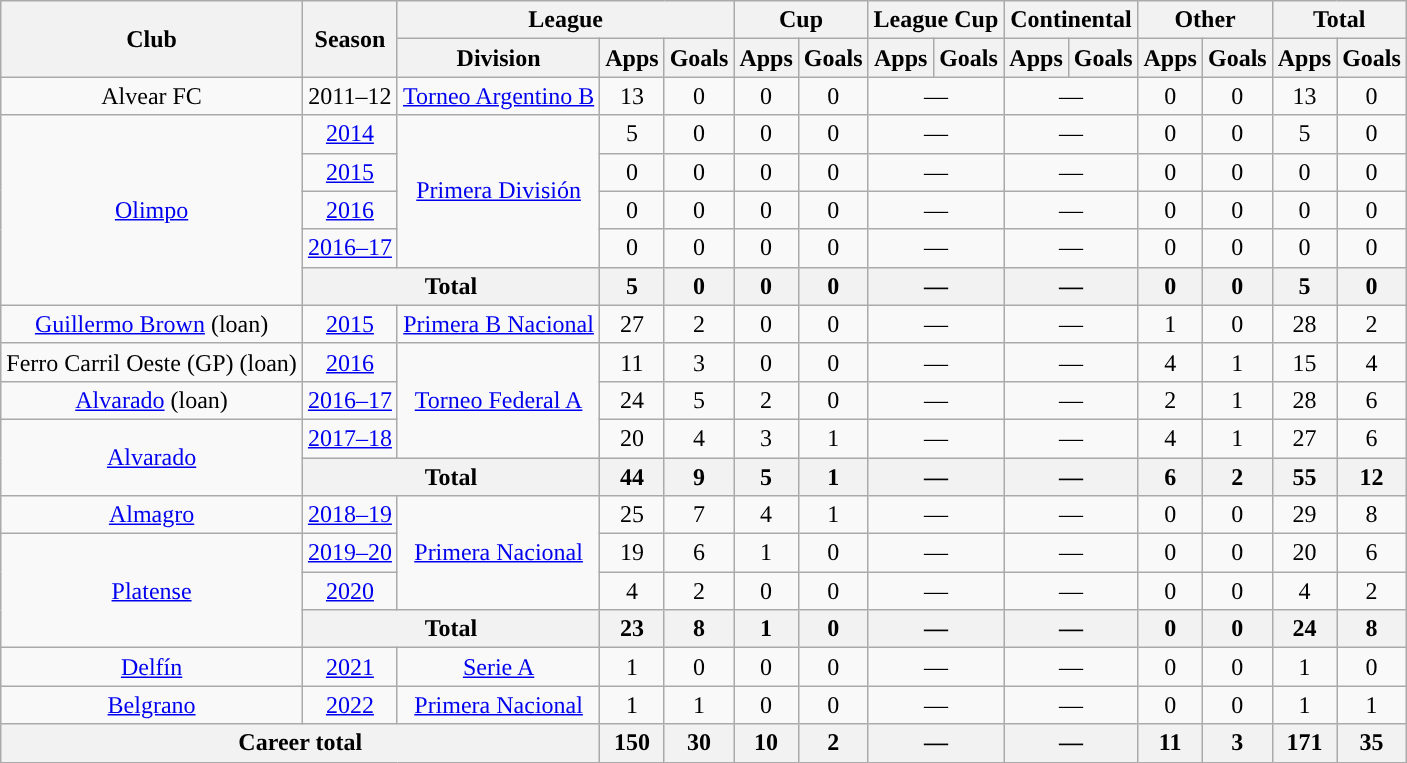<table class="wikitable" style="text-align:center">
<tr>
<th rowspan="2">Club</th>
<th rowspan="2">Season</th>
<th colspan="3">League</th>
<th colspan="2">Cup</th>
<th colspan="2">League Cup</th>
<th colspan="2">Continental</th>
<th colspan="2">Other</th>
<th colspan="2">Total</th>
</tr>
<tr>
<th>Division</th>
<th>Apps</th>
<th>Goals</th>
<th>Apps</th>
<th>Goals</th>
<th>Apps</th>
<th>Goals</th>
<th>Apps</th>
<th>Goals</th>
<th>Apps</th>
<th>Goals</th>
<th>Apps</th>
<th>Goals</th>
</tr>
<tr>
<td rowspan="1">Alvear FC</td>
<td>2011–12</td>
<td rowspan="1"><a href='#'>Torneo Argentino B</a></td>
<td>13</td>
<td>0</td>
<td>0</td>
<td>0</td>
<td colspan="2">—</td>
<td colspan="2">—</td>
<td>0</td>
<td>0</td>
<td>13</td>
<td>0</td>
</tr>
<tr>
<td rowspan="5"><a href='#'>Olimpo</a></td>
<td><a href='#'>2014</a></td>
<td rowspan="4"><a href='#'>Primera División</a></td>
<td>5</td>
<td>0</td>
<td>0</td>
<td>0</td>
<td colspan="2">—</td>
<td colspan="2">—</td>
<td>0</td>
<td>0</td>
<td>5</td>
<td>0</td>
</tr>
<tr>
<td><a href='#'>2015</a></td>
<td>0</td>
<td>0</td>
<td>0</td>
<td>0</td>
<td colspan="2">—</td>
<td colspan="2">—</td>
<td>0</td>
<td>0</td>
<td>0</td>
<td>0</td>
</tr>
<tr>
<td><a href='#'>2016</a></td>
<td>0</td>
<td>0</td>
<td>0</td>
<td>0</td>
<td colspan="2">—</td>
<td colspan="2">—</td>
<td>0</td>
<td>0</td>
<td>0</td>
<td>0</td>
</tr>
<tr>
<td><a href='#'>2016–17</a></td>
<td>0</td>
<td>0</td>
<td>0</td>
<td>0</td>
<td colspan="2">—</td>
<td colspan="2">—</td>
<td>0</td>
<td>0</td>
<td>0</td>
<td>0</td>
</tr>
<tr>
<th colspan="2">Total</th>
<th>5</th>
<th>0</th>
<th>0</th>
<th>0</th>
<th colspan="2">—</th>
<th colspan="2">—</th>
<th>0</th>
<th>0</th>
<th>5</th>
<th>0</th>
</tr>
<tr>
<td rowspan="1"><a href='#'>Guillermo Brown</a> (loan)</td>
<td><a href='#'>2015</a></td>
<td rowspan="1"><a href='#'>Primera B Nacional</a></td>
<td>27</td>
<td>2</td>
<td>0</td>
<td>0</td>
<td colspan="2">—</td>
<td colspan="2">—</td>
<td>1</td>
<td>0</td>
<td>28</td>
<td>2</td>
</tr>
<tr>
<td rowspan="1">Ferro Carril Oeste (GP) (loan)</td>
<td><a href='#'>2016</a></td>
<td rowspan="3"><a href='#'>Torneo Federal A</a></td>
<td>11</td>
<td>3</td>
<td>0</td>
<td>0</td>
<td colspan="2">—</td>
<td colspan="2">—</td>
<td>4</td>
<td>1</td>
<td>15</td>
<td>4</td>
</tr>
<tr>
<td rowspan="1"><a href='#'>Alvarado</a> (loan)</td>
<td><a href='#'>2016–17</a></td>
<td>24</td>
<td>5</td>
<td>2</td>
<td>0</td>
<td colspan="2">—</td>
<td colspan="2">—</td>
<td>2</td>
<td>1</td>
<td>28</td>
<td>6</td>
</tr>
<tr>
<td rowspan="2"><a href='#'>Alvarado</a></td>
<td><a href='#'>2017–18</a></td>
<td>20</td>
<td>4</td>
<td>3</td>
<td>1</td>
<td colspan="2">—</td>
<td colspan="2">—</td>
<td>4</td>
<td>1</td>
<td>27</td>
<td>6</td>
</tr>
<tr>
<th colspan="2">Total</th>
<th>44</th>
<th>9</th>
<th>5</th>
<th>1</th>
<th colspan="2">—</th>
<th colspan="2">—</th>
<th>6</th>
<th>2</th>
<th>55</th>
<th>12</th>
</tr>
<tr>
<td rowspan="1"><a href='#'>Almagro</a></td>
<td><a href='#'>2018–19</a></td>
<td rowspan="3"><a href='#'>Primera Nacional</a></td>
<td>25</td>
<td>7</td>
<td>4</td>
<td>1</td>
<td colspan="2">—</td>
<td colspan="2">—</td>
<td>0</td>
<td>0</td>
<td>29</td>
<td>8</td>
</tr>
<tr>
<td rowspan="3"><a href='#'>Platense</a></td>
<td><a href='#'>2019–20</a></td>
<td>19</td>
<td>6</td>
<td>1</td>
<td>0</td>
<td colspan="2">—</td>
<td colspan="2">—</td>
<td>0</td>
<td>0</td>
<td>20</td>
<td>6</td>
</tr>
<tr>
<td><a href='#'>2020</a></td>
<td>4</td>
<td>2</td>
<td>0</td>
<td>0</td>
<td colspan="2">—</td>
<td colspan="2">—</td>
<td>0</td>
<td>0</td>
<td>4</td>
<td>2</td>
</tr>
<tr>
<th colspan="2">Total</th>
<th>23</th>
<th>8</th>
<th>1</th>
<th>0</th>
<th colspan="2">—</th>
<th colspan="2">—</th>
<th>0</th>
<th>0</th>
<th>24</th>
<th>8</th>
</tr>
<tr>
<td rowspan="1"><a href='#'>Delfín</a></td>
<td><a href='#'>2021</a></td>
<td rowspan="1"><a href='#'>Serie A</a></td>
<td>1</td>
<td>0</td>
<td>0</td>
<td>0</td>
<td colspan="2">—</td>
<td colspan="2">—</td>
<td>0</td>
<td>0</td>
<td>1</td>
<td>0</td>
</tr>
<tr>
<td><a href='#'>Belgrano</a></td>
<td><a href='#'>2022</a></td>
<td><a href='#'>Primera Nacional</a></td>
<td>1</td>
<td>1</td>
<td>0</td>
<td>0</td>
<td colspan="2">—</td>
<td colspan="2">—</td>
<td>0</td>
<td>0</td>
<td>1</td>
<td>1</td>
</tr>
<tr>
<th colspan="3">Career total</th>
<th>150</th>
<th>30</th>
<th>10</th>
<th>2</th>
<th colspan="2">—</th>
<th colspan="2">—</th>
<th>11</th>
<th>3</th>
<th>171</th>
<th>35</th>
</tr>
</table>
